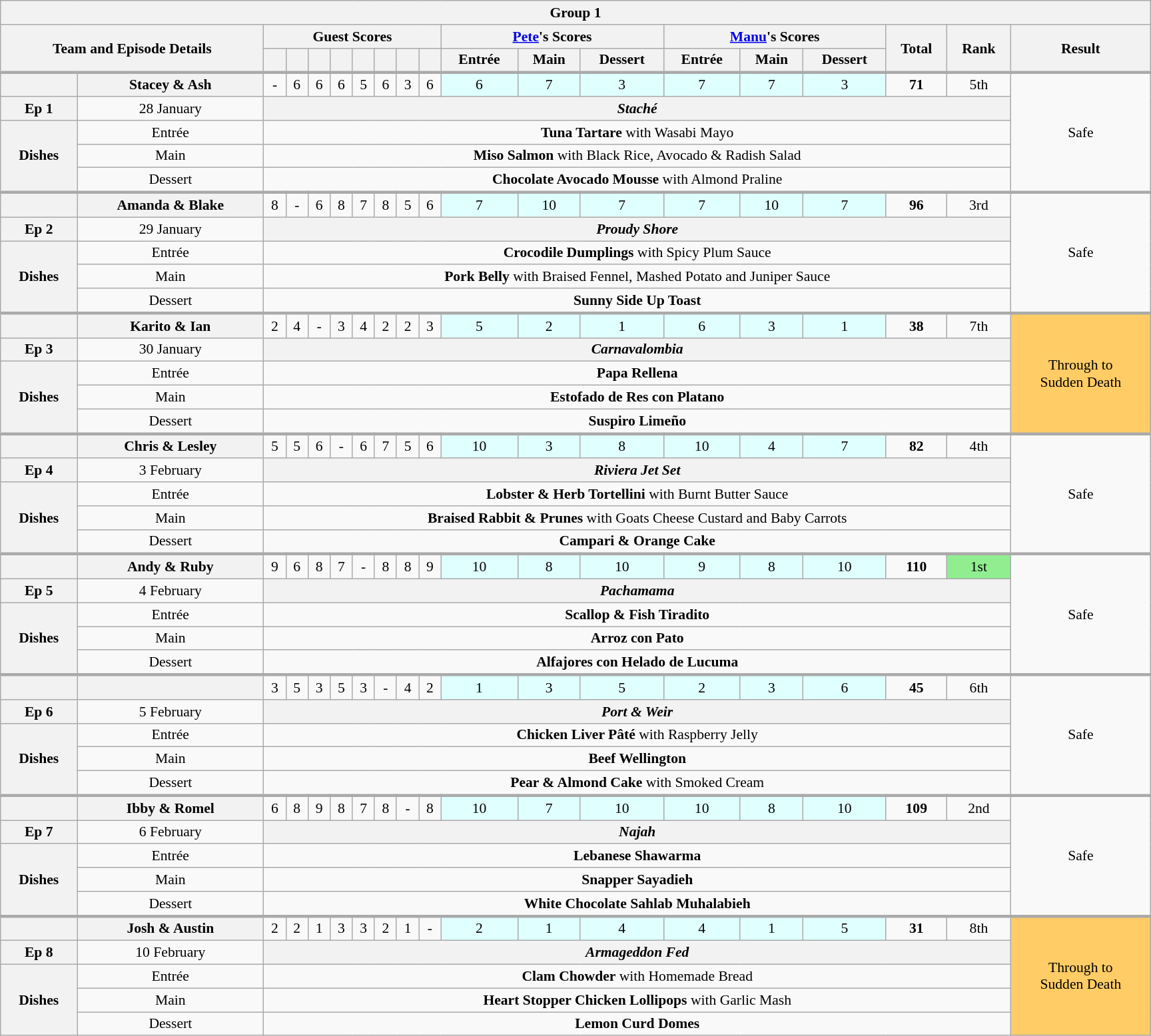<table class="wikitable plainrowheaders" style="margin:1em auto; text-align:center; font-size:90%; width:80em;">
<tr>
<th colspan="20" >Group 1</th>
</tr>
<tr>
<th scope="col" rowspan="2" colspan="2">Team and Episode Details</th>
<th scope="col" colspan="8">Guest Scores</th>
<th scope="col" colspan="3"><a href='#'>Pete</a>'s Scores</th>
<th scope="col" colspan="3"><a href='#'>Manu</a>'s Scores</th>
<th scope="col" rowspan="2">Total<br><small></small></th>
<th scope="col" rowspan="2">Rank</th>
<th scope="col" rowspan="2">Result</th>
</tr>
<tr>
<th scope="col"></th>
<th scope="col"></th>
<th scope="col"></th>
<th scope="col"></th>
<th scope="col"></th>
<th scope="col"></th>
<th scope="col"></th>
<th scope="col"></th>
<th scope="col">Entrée</th>
<th scope="col">Main</th>
<th scope="col">Dessert</th>
<th scope="col">Entrée</th>
<th scope="col">Main</th>
<th scope="col">Dessert</th>
</tr>
<tr style="border-top:3px solid #aaa;">
</tr>
<tr>
<th></th>
<th>Stacey & Ash</th>
<td>-</td>
<td>6</td>
<td>6</td>
<td>6</td>
<td>5</td>
<td>6</td>
<td>3</td>
<td>6</td>
<td bgcolor="#e0ffff">6</td>
<td bgcolor="#e0ffff">7</td>
<td bgcolor="#e0ffff">3</td>
<td bgcolor="#e0ffff">7</td>
<td bgcolor="#e0ffff">7</td>
<td bgcolor="#e0ffff">3</td>
<td><strong>71</strong></td>
<td>5th</td>
<td rowspan="5">Safe</td>
</tr>
<tr>
<th>Ep 1</th>
<td>28 January</td>
<th colspan="16"><em>Staché</em></th>
</tr>
<tr>
<th rowspan="3">Dishes</th>
<td>Entrée</td>
<td colspan="16"><strong>Tuna Tartare</strong> with Wasabi Mayo</td>
</tr>
<tr>
<td>Main</td>
<td colspan="16"><strong>Miso Salmon</strong> with Black Rice, Avocado & Radish Salad</td>
</tr>
<tr>
<td>Dessert</td>
<td colspan="16"><strong>Chocolate Avocado Mousse</strong> with Almond Praline</td>
</tr>
<tr style="border-top:3px solid #aaa;">
<th></th>
<th style="text-align:centre">Amanda & Blake</th>
<td>8</td>
<td>-</td>
<td>6</td>
<td>8</td>
<td>7</td>
<td>8</td>
<td>5</td>
<td>6</td>
<td bgcolor="#e0ffff">7</td>
<td bgcolor="#e0ffff">10</td>
<td bgcolor="#e0ffff">7</td>
<td bgcolor="#e0ffff">7</td>
<td bgcolor="#e0ffff">10</td>
<td bgcolor="#e0ffff">7</td>
<td><strong>96</strong></td>
<td>3rd</td>
<td rowspan="5">Safe</td>
</tr>
<tr>
<th>Ep 2</th>
<td>29 January</td>
<th colspan="16"><em>Proudy Shore</em></th>
</tr>
<tr>
<th rowspan="3">Dishes</th>
<td>Entrée</td>
<td colspan="16"><strong>Crocodile Dumplings</strong> with Spicy Plum Sauce</td>
</tr>
<tr>
<td>Main</td>
<td colspan="16"><strong>Pork Belly</strong> with Braised Fennel, Mashed Potato and Juniper Sauce</td>
</tr>
<tr>
<td>Dessert</td>
<td colspan="16"><strong>Sunny Side Up Toast</strong></td>
</tr>
<tr style="border-top:3px solid #aaa;">
<th></th>
<th style="text-align:centre">Karito & Ian</th>
<td>2</td>
<td>4</td>
<td>-</td>
<td>3</td>
<td>4</td>
<td>2</td>
<td>2</td>
<td>3</td>
<td bgcolor="#e0ffff">5</td>
<td bgcolor="#e0ffff">2</td>
<td bgcolor="#e0ffff">1</td>
<td bgcolor="#e0ffff">6</td>
<td bgcolor="#e0ffff">3</td>
<td bgcolor="#e0ffff">1</td>
<td><strong>38</strong></td>
<td>7th</td>
<td rowspan="5" style="background:#FFCC66">Through to <br> Sudden Death</td>
</tr>
<tr>
<th>Ep 3</th>
<td>30 January</td>
<th colspan="16"><em>Carnavalombia</em></th>
</tr>
<tr>
<th rowspan="3">Dishes</th>
<td>Entrée</td>
<td colspan="16"><strong>Papa Rellena</strong></td>
</tr>
<tr>
<td>Main</td>
<td colspan="16"><strong>Estofado de Res con Platano</strong></td>
</tr>
<tr>
<td>Dessert</td>
<td colspan="16"><strong>Suspiro Limeño</strong></td>
</tr>
<tr style="border-top:3px solid #aaa;">
<th></th>
<th style="text-align:centre">Chris & Lesley</th>
<td>5</td>
<td>5</td>
<td>6</td>
<td>-</td>
<td>6</td>
<td>7</td>
<td>5</td>
<td>6</td>
<td bgcolor="#e0ffff">10</td>
<td bgcolor="#e0ffff">3</td>
<td bgcolor="#e0ffff">8</td>
<td bgcolor="#e0ffff">10</td>
<td bgcolor="#e0ffff">4</td>
<td bgcolor="#e0ffff">7</td>
<td><strong>82</strong></td>
<td>4th</td>
<td rowspan="5">Safe</td>
</tr>
<tr>
<th>Ep 4</th>
<td>3 February</td>
<th colspan="16"><em>Riviera Jet Set</em></th>
</tr>
<tr>
<th rowspan="3">Dishes</th>
<td>Entrée</td>
<td colspan="16"><strong>Lobster & Herb Tortellini</strong> with Burnt Butter Sauce</td>
</tr>
<tr>
<td>Main</td>
<td colspan="16"><strong>Braised Rabbit & Prunes</strong> with Goats Cheese Custard and Baby Carrots</td>
</tr>
<tr>
<td>Dessert</td>
<td colspan="16"><strong>Campari & Orange Cake</strong></td>
</tr>
<tr style="border-top:3px solid #aaa;">
<th></th>
<th style="text-align:centre">Andy & Ruby</th>
<td>9</td>
<td>6</td>
<td>8</td>
<td>7</td>
<td>-</td>
<td>8</td>
<td>8</td>
<td>9</td>
<td bgcolor="#e0ffff">10</td>
<td bgcolor="#e0ffff">8</td>
<td bgcolor="#e0ffff">10</td>
<td bgcolor="#e0ffff">9</td>
<td bgcolor="#e0ffff">8</td>
<td bgcolor="#e0ffff">10</td>
<td><strong>110</strong></td>
<td bgcolor="lightgreen">1st</td>
<td rowspan="5">Safe</td>
</tr>
<tr>
<th>Ep 5</th>
<td>4 February</td>
<th colspan="16"><em>Pachamama</em></th>
</tr>
<tr>
<th rowspan="3">Dishes</th>
<td>Entrée</td>
<td colspan="16"><strong>Scallop & Fish Tiradito</strong></td>
</tr>
<tr>
<td>Main</td>
<td colspan="16"><strong>Arroz con Pato</strong></td>
</tr>
<tr>
<td>Dessert</td>
<td colspan="16"><strong>Alfajores con Helado de Lucuma</strong></td>
</tr>
<tr style="border-top:3px solid #aaa;">
<th></th>
<th style="text-align:centre"></th>
<td>3</td>
<td>5</td>
<td>3</td>
<td>5</td>
<td>3</td>
<td>-</td>
<td>4</td>
<td>2</td>
<td bgcolor="#e0ffff">1</td>
<td bgcolor="#e0ffff">3</td>
<td bgcolor="#e0ffff">5</td>
<td bgcolor="#e0ffff">2</td>
<td bgcolor="#e0ffff">3</td>
<td bgcolor="#e0ffff">6</td>
<td><strong>45</strong></td>
<td>6th</td>
<td rowspan="5">Safe</td>
</tr>
<tr>
<th>Ep 6</th>
<td>5 February</td>
<th colspan="16"><em>Port & Weir</em></th>
</tr>
<tr>
<th rowspan="3">Dishes</th>
<td>Entrée</td>
<td colspan="16"><strong>Chicken Liver Pâté</strong> with Raspberry Jelly</td>
</tr>
<tr>
<td>Main</td>
<td colspan="16"><strong>Beef Wellington</strong></td>
</tr>
<tr>
<td>Dessert</td>
<td colspan="16"><strong>Pear & Almond Cake</strong> with Smoked Cream</td>
</tr>
<tr style="border-top:3px solid #aaa;">
<th></th>
<th style="text-align:centre">Ibby & Romel</th>
<td>6</td>
<td>8</td>
<td>9</td>
<td>8</td>
<td>7</td>
<td>8</td>
<td>-</td>
<td>8</td>
<td bgcolor="#e0ffff">10</td>
<td bgcolor="#e0ffff">7</td>
<td bgcolor="#e0ffff">10</td>
<td bgcolor="#e0ffff">10</td>
<td bgcolor="#e0ffff">8</td>
<td bgcolor="#e0ffff">10</td>
<td><strong>109</strong></td>
<td>2nd</td>
<td rowspan="5">Safe</td>
</tr>
<tr>
<th>Ep 7</th>
<td>6 February</td>
<th colspan="16"><em>Najah</em></th>
</tr>
<tr>
<th rowspan="3">Dishes</th>
<td>Entrée</td>
<td colspan="16"><strong>Lebanese Shawarma</strong></td>
</tr>
<tr>
<td>Main</td>
<td colspan="16"><strong>Snapper Sayadieh</strong></td>
</tr>
<tr>
<td>Dessert</td>
<td colspan="16"><strong>White Chocolate Sahlab Muhalabieh</strong></td>
</tr>
<tr style="border-top:3px solid #aaa;">
<th></th>
<th style="text-align:centre">Josh & Austin</th>
<td>2</td>
<td>2</td>
<td>1</td>
<td>3</td>
<td>3</td>
<td>2</td>
<td>1</td>
<td>-</td>
<td bgcolor="#e0ffff">2</td>
<td bgcolor="#e0ffff">1</td>
<td bgcolor="#e0ffff">4</td>
<td bgcolor="#e0ffff">4</td>
<td bgcolor="#e0ffff">1</td>
<td bgcolor="#e0ffff">5</td>
<td><strong>31</strong></td>
<td>8th</td>
<td rowspan="5" style="background:#FFCC66">Through to <br> Sudden Death</td>
</tr>
<tr>
<th>Ep 8</th>
<td>10 February</td>
<th colspan="16"><em>Armageddon Fed</em></th>
</tr>
<tr>
<th rowspan="3">Dishes</th>
<td>Entrée</td>
<td colspan="16"><strong>Clam Chowder</strong> with Homemade Bread</td>
</tr>
<tr>
<td>Main</td>
<td colspan="16"><strong>Heart Stopper Chicken Lollipops</strong> with Garlic Mash</td>
</tr>
<tr>
<td>Dessert</td>
<td colspan="16"><strong>Lemon Curd Domes</strong></td>
</tr>
</table>
